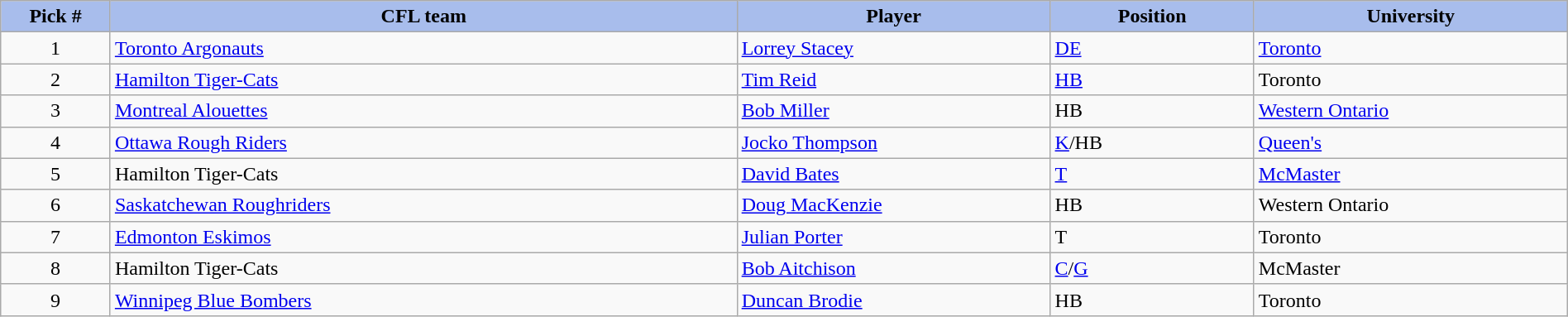<table class="wikitable" style="width: 100%">
<tr>
<th style="background:#A8BDEC;" width=7%>Pick #</th>
<th width=40% style="background:#A8BDEC;">CFL team</th>
<th width=20% style="background:#A8BDEC;">Player</th>
<th width=13% style="background:#A8BDEC;">Position</th>
<th width=20% style="background:#A8BDEC;">University</th>
</tr>
<tr>
<td align=center>1</td>
<td><a href='#'>Toronto Argonauts</a></td>
<td><a href='#'>Lorrey Stacey</a></td>
<td><a href='#'>DE</a></td>
<td><a href='#'>Toronto</a></td>
</tr>
<tr>
<td align=center>2</td>
<td><a href='#'>Hamilton Tiger-Cats</a></td>
<td><a href='#'>Tim Reid</a></td>
<td><a href='#'>HB</a></td>
<td>Toronto</td>
</tr>
<tr>
<td align=center>3</td>
<td><a href='#'>Montreal Alouettes</a></td>
<td><a href='#'>Bob Miller</a></td>
<td>HB</td>
<td><a href='#'>Western Ontario</a></td>
</tr>
<tr>
<td align=center>4</td>
<td><a href='#'>Ottawa Rough Riders</a></td>
<td><a href='#'>Jocko Thompson</a></td>
<td><a href='#'>K</a>/HB</td>
<td><a href='#'>Queen's</a></td>
</tr>
<tr>
<td align=center>5</td>
<td>Hamilton Tiger-Cats</td>
<td><a href='#'>David Bates</a></td>
<td><a href='#'>T</a></td>
<td><a href='#'>McMaster</a></td>
</tr>
<tr>
<td align=center>6</td>
<td><a href='#'>Saskatchewan Roughriders</a></td>
<td><a href='#'>Doug MacKenzie</a></td>
<td>HB</td>
<td>Western Ontario</td>
</tr>
<tr>
<td align=center>7</td>
<td><a href='#'>Edmonton Eskimos</a></td>
<td><a href='#'>Julian Porter</a></td>
<td>T</td>
<td>Toronto</td>
</tr>
<tr>
<td align=center>8</td>
<td>Hamilton Tiger-Cats</td>
<td><a href='#'>Bob Aitchison</a></td>
<td><a href='#'>C</a>/<a href='#'>G</a></td>
<td>McMaster</td>
</tr>
<tr>
<td align=center>9</td>
<td><a href='#'>Winnipeg Blue Bombers</a></td>
<td><a href='#'>Duncan Brodie</a></td>
<td>HB</td>
<td>Toronto</td>
</tr>
</table>
